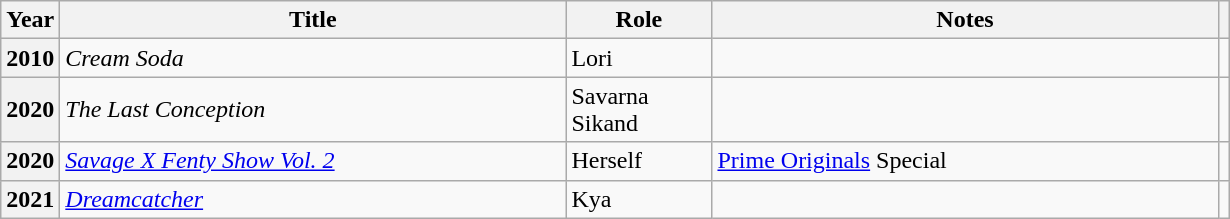<table class="wikitable plainrowheaders sortable">
<tr>
<th scope="col">Year</th>
<th scope="col", style="width:330px;">Title</th>
<th scope="col", style="width:90px;">Role</th>
<th scope="col" class="unsortable", style="width:330px;">Notes</th>
<th scope="col" class="unsortable"></th>
</tr>
<tr>
<th scope="row">2010</th>
<td><em>Cream Soda</em></td>
<td>Lori</td>
<td></td>
<td style="text-align:center;"></td>
</tr>
<tr>
<th scope="row">2020</th>
<td><em>The Last Conception</em></td>
<td>Savarna Sikand</td>
<td></td>
<td style="text-align:center;"></td>
</tr>
<tr>
<th scope="row">2020</th>
<td><em><a href='#'>Savage X Fenty Show Vol. 2</a></em></td>
<td>Herself</td>
<td><a href='#'>Prime Originals</a> Special</td>
<td style="text-align:center;"></td>
</tr>
<tr>
<th scope="row">2021</th>
<td><em><a href='#'>Dreamcatcher</a></em></td>
<td>Kya</td>
<td></td>
<td style="text-align:center;"></td>
</tr>
</table>
